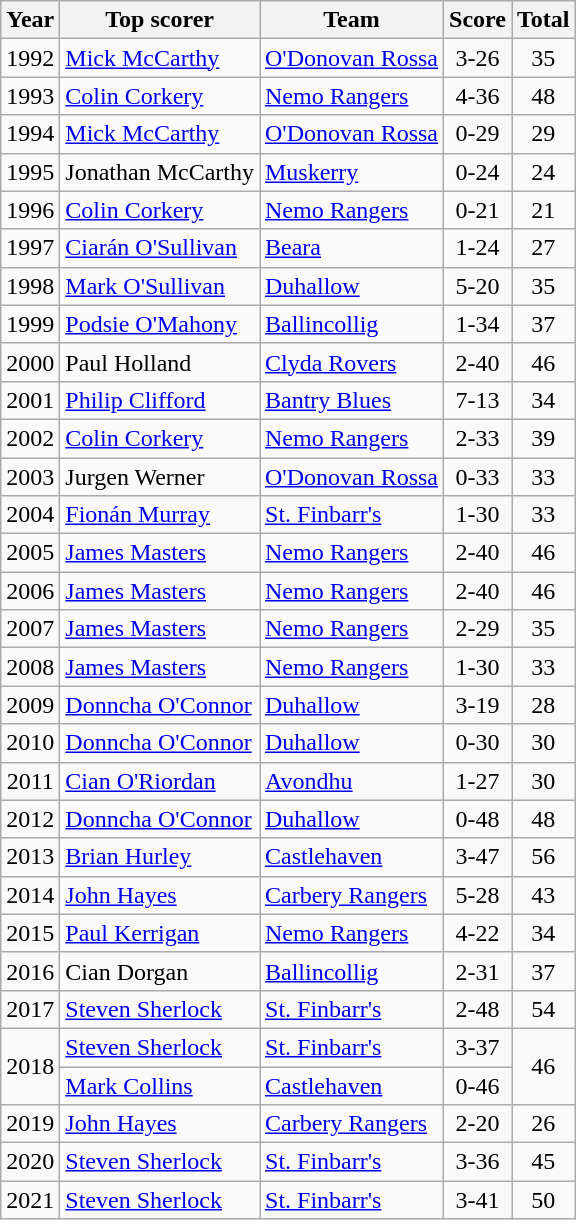<table class="wikitable" style="text-align:center;">
<tr>
<th>Year</th>
<th>Top scorer</th>
<th>Team</th>
<th>Score</th>
<th>Total</th>
</tr>
<tr>
<td>1992</td>
<td style="text-align:left;"><a href='#'>Mick McCarthy</a></td>
<td style="text-align:left;"><a href='#'>O'Donovan Rossa</a></td>
<td>3-26</td>
<td>35</td>
</tr>
<tr>
<td>1993</td>
<td style="text-align:left;"><a href='#'>Colin Corkery</a></td>
<td style="text-align:left;"><a href='#'>Nemo Rangers</a></td>
<td>4-36</td>
<td>48</td>
</tr>
<tr>
<td>1994</td>
<td style="text-align:left;"><a href='#'>Mick McCarthy</a></td>
<td style="text-align:left;"><a href='#'>O'Donovan Rossa</a></td>
<td>0-29</td>
<td>29</td>
</tr>
<tr>
<td>1995</td>
<td style="text-align:left;">Jonathan McCarthy</td>
<td style="text-align:left;"><a href='#'>Muskerry</a></td>
<td>0-24</td>
<td>24</td>
</tr>
<tr>
<td>1996</td>
<td style="text-align:left;"><a href='#'>Colin Corkery</a></td>
<td style="text-align:left;"><a href='#'>Nemo Rangers</a></td>
<td>0-21</td>
<td>21</td>
</tr>
<tr>
<td>1997</td>
<td style="text-align:left;"><a href='#'>Ciarán O'Sullivan</a></td>
<td style="text-align:left;"><a href='#'>Beara</a></td>
<td>1-24</td>
<td>27</td>
</tr>
<tr>
<td>1998</td>
<td style="text-align:left;"><a href='#'>Mark O'Sullivan</a></td>
<td style="text-align:left;"><a href='#'>Duhallow</a></td>
<td>5-20</td>
<td>35</td>
</tr>
<tr>
<td>1999</td>
<td style="text-align:left;"><a href='#'>Podsie O'Mahony</a></td>
<td style="text-align:left;"><a href='#'>Ballincollig</a></td>
<td>1-34</td>
<td>37</td>
</tr>
<tr>
<td>2000</td>
<td style="text-align:left;">Paul Holland</td>
<td style="text-align:left;"><a href='#'>Clyda Rovers</a></td>
<td>2-40</td>
<td>46</td>
</tr>
<tr>
<td>2001</td>
<td style="text-align:left;"><a href='#'>Philip Clifford</a></td>
<td style="text-align:left;"><a href='#'>Bantry Blues</a></td>
<td>7-13</td>
<td>34</td>
</tr>
<tr>
<td>2002</td>
<td style="text-align:left;"><a href='#'>Colin Corkery</a></td>
<td style="text-align:left;"><a href='#'>Nemo Rangers</a></td>
<td>2-33</td>
<td>39</td>
</tr>
<tr>
<td>2003</td>
<td style="text-align:left;">Jurgen Werner</td>
<td style="text-align:left;"><a href='#'>O'Donovan Rossa</a></td>
<td>0-33</td>
<td>33</td>
</tr>
<tr>
<td>2004</td>
<td style="text-align:left;"><a href='#'>Fionán Murray</a></td>
<td style="text-align:left;"><a href='#'>St. Finbarr's</a></td>
<td>1-30</td>
<td>33</td>
</tr>
<tr>
<td>2005</td>
<td style="text-align:left;"><a href='#'>James Masters</a></td>
<td style="text-align:left;"><a href='#'>Nemo Rangers</a></td>
<td>2-40</td>
<td>46</td>
</tr>
<tr>
<td>2006</td>
<td style="text-align:left;"><a href='#'>James Masters</a></td>
<td style="text-align:left;"><a href='#'>Nemo Rangers</a></td>
<td>2-40</td>
<td>46</td>
</tr>
<tr>
<td>2007</td>
<td style="text-align:left;"><a href='#'>James Masters</a></td>
<td style="text-align:left;"><a href='#'>Nemo Rangers</a></td>
<td>2-29</td>
<td>35</td>
</tr>
<tr>
<td>2008</td>
<td style="text-align:left;"><a href='#'>James Masters</a></td>
<td style="text-align:left;"><a href='#'>Nemo Rangers</a></td>
<td>1-30</td>
<td>33</td>
</tr>
<tr>
<td>2009</td>
<td style="text-align:left;"><a href='#'>Donncha O'Connor</a></td>
<td style="text-align:left;"><a href='#'>Duhallow</a></td>
<td>3-19</td>
<td>28</td>
</tr>
<tr>
<td>2010</td>
<td style="text-align:left;"><a href='#'>Donncha O'Connor</a></td>
<td style="text-align:left;"><a href='#'>Duhallow</a></td>
<td>0-30</td>
<td>30</td>
</tr>
<tr>
<td>2011</td>
<td style="text-align:left;"><a href='#'>Cian O'Riordan</a></td>
<td style="text-align:left;"><a href='#'>Avondhu</a></td>
<td>1-27</td>
<td>30</td>
</tr>
<tr>
<td>2012</td>
<td style="text-align:left;"><a href='#'>Donncha O'Connor</a></td>
<td style="text-align:left;"><a href='#'>Duhallow</a></td>
<td>0-48</td>
<td>48</td>
</tr>
<tr>
<td>2013</td>
<td style="text-align:left;"><a href='#'>Brian Hurley</a></td>
<td style="text-align:left;"><a href='#'>Castlehaven</a></td>
<td>3-47</td>
<td>56</td>
</tr>
<tr>
<td>2014</td>
<td style="text-align:left;"><a href='#'>John Hayes</a></td>
<td style="text-align:left;"><a href='#'>Carbery Rangers</a></td>
<td>5-28</td>
<td>43</td>
</tr>
<tr>
<td>2015</td>
<td style="text-align:left;"><a href='#'>Paul Kerrigan</a></td>
<td style="text-align:left;"><a href='#'>Nemo Rangers</a></td>
<td>4-22</td>
<td>34</td>
</tr>
<tr>
<td>2016</td>
<td style="text-align:left;">Cian Dorgan</td>
<td style="text-align:left;"><a href='#'>Ballincollig</a></td>
<td>2-31</td>
<td>37</td>
</tr>
<tr>
<td>2017</td>
<td style="text-align:left;"><a href='#'>Steven Sherlock</a></td>
<td style="text-align:left;"><a href='#'>St. Finbarr's</a></td>
<td>2-48</td>
<td>54</td>
</tr>
<tr>
<td rowspan="2">2018</td>
<td style="text-align:left;"><a href='#'>Steven Sherlock</a></td>
<td style="text-align:left;"><a href='#'>St. Finbarr's</a></td>
<td>3-37</td>
<td rowspan="2">46</td>
</tr>
<tr>
<td style="text-align:left;"><a href='#'>Mark Collins</a></td>
<td style="text-align:left;"><a href='#'>Castlehaven</a></td>
<td>0-46</td>
</tr>
<tr>
<td>2019</td>
<td style="text-align:left;"><a href='#'>John Hayes</a></td>
<td style="text-align:left;"><a href='#'>Carbery Rangers</a></td>
<td>2-20</td>
<td>26</td>
</tr>
<tr>
<td>2020</td>
<td style="text-align:left;"><a href='#'>Steven Sherlock</a></td>
<td style="text-align:left;"><a href='#'>St. Finbarr's</a></td>
<td>3-36</td>
<td>45</td>
</tr>
<tr>
<td>2021</td>
<td style="text-align:left;"><a href='#'>Steven Sherlock</a></td>
<td style="text-align:left;"><a href='#'>St. Finbarr's</a></td>
<td>3-41</td>
<td>50</td>
</tr>
</table>
